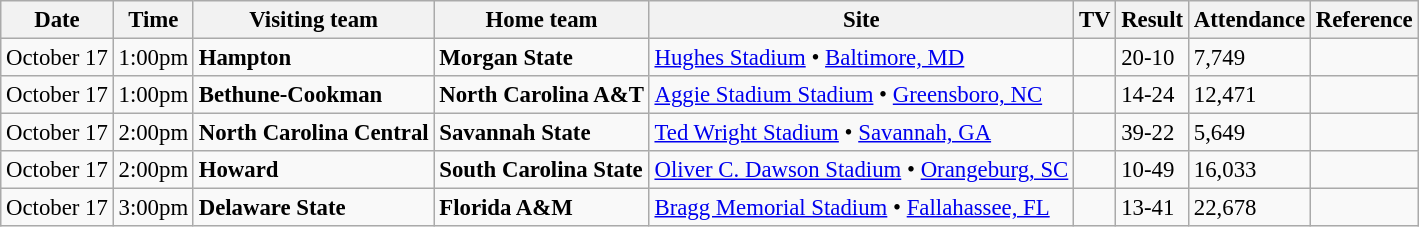<table class="wikitable" style="font-size:95%;">
<tr>
<th>Date</th>
<th>Time</th>
<th>Visiting team</th>
<th>Home team</th>
<th>Site</th>
<th>TV</th>
<th>Result</th>
<th>Attendance</th>
<th class="unsortable">Reference</th>
</tr>
<tr bgcolor=>
<td>October 17</td>
<td>1:00pm</td>
<td><strong>Hampton</strong></td>
<td><strong>Morgan State</strong></td>
<td><a href='#'>Hughes Stadium</a> • <a href='#'>Baltimore, MD</a></td>
<td></td>
<td>20-10</td>
<td>7,749</td>
<td></td>
</tr>
<tr bgcolor=>
<td>October 17</td>
<td>1:00pm</td>
<td><strong>Bethune-Cookman</strong></td>
<td><strong>North Carolina A&T</strong></td>
<td><a href='#'>Aggie Stadium Stadium</a> • <a href='#'>Greensboro, NC</a></td>
<td></td>
<td>14-24</td>
<td>12,471</td>
<td></td>
</tr>
<tr bgcolor=>
<td>October 17</td>
<td>2:00pm</td>
<td><strong>North Carolina Central</strong></td>
<td><strong>Savannah State</strong></td>
<td><a href='#'>Ted Wright Stadium</a> • <a href='#'>Savannah, GA</a></td>
<td></td>
<td>39-22</td>
<td>5,649</td>
<td></td>
</tr>
<tr bgcolor=>
<td>October 17</td>
<td>2:00pm</td>
<td><strong>Howard</strong></td>
<td><strong>South Carolina State</strong></td>
<td><a href='#'>Oliver C. Dawson Stadium</a> • <a href='#'>Orangeburg, SC</a></td>
<td></td>
<td>10-49</td>
<td>16,033</td>
<td></td>
</tr>
<tr bgcolor=>
<td>October 17</td>
<td>3:00pm</td>
<td><strong>Delaware State</strong></td>
<td><strong>Florida A&M</strong></td>
<td><a href='#'>Bragg Memorial Stadium</a> • <a href='#'>Fallahassee, FL</a></td>
<td></td>
<td>13-41</td>
<td>22,678</td>
<td></td>
</tr>
</table>
